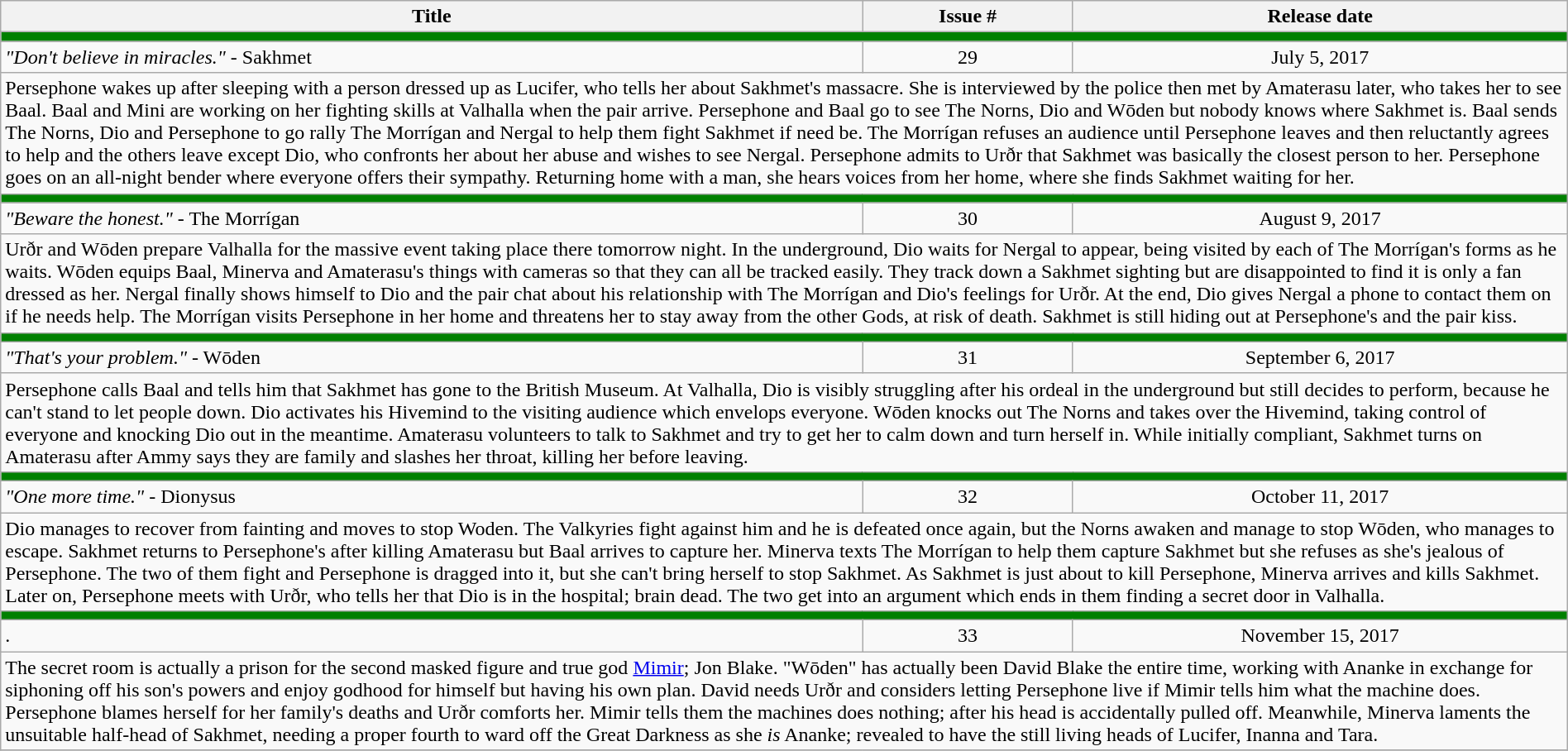<table class="wikitable" style="width:100%;">
<tr>
<th>Title</th>
<th>Issue #</th>
<th>Release date</th>
</tr>
<tr>
<td colspan="6" style="background:green"></td>
</tr>
<tr>
<td><em>"Don't believe in miracles."</em> - Sakhmet</td>
<td style="text-align:center;">29</td>
<td style="text-align:center;">July 5, 2017</td>
</tr>
<tr>
<td colspan="6">Persephone wakes up after sleeping with a person dressed up as Lucifer, who tells her about Sakhmet's massacre. She is interviewed by the police then met by Amaterasu later, who takes her to see Baal. Baal and Mini are working on her fighting skills at Valhalla when the pair arrive. Persephone and Baal go to see The Norns, Dio and Wōden but nobody knows where Sakhmet is. Baal sends The Norns, Dio and Persephone to go rally The Morrígan and Nergal to help them fight Sakhmet if need be. The Morrígan refuses an audience until Persephone leaves and then reluctantly agrees to help and the others leave except Dio, who confronts her about her abuse and wishes to see Nergal. Persephone admits to Urðr that Sakhmet was basically the closest person to her. Persephone goes on an all-night bender where everyone offers their sympathy. Returning home with a man, she hears voices from her home, where she finds Sakhmet waiting for her.</td>
</tr>
<tr>
<td colspan="6" style="background:green"></td>
</tr>
<tr>
<td><em>"Beware the honest."</em> - The Morrígan</td>
<td style="text-align:center;">30</td>
<td style="text-align:center;">August 9, 2017</td>
</tr>
<tr>
<td colspan="3">Urðr and Wōden prepare Valhalla for the massive event taking place there tomorrow night. In the underground, Dio waits for Nergal to appear, being visited by each of The Morrígan's forms as he waits. Wōden equips Baal, Minerva and Amaterasu's things with cameras so that they can all be tracked easily. They track down a Sakhmet sighting but are disappointed to find it is only a fan dressed as her. Nergal finally shows himself to Dio and the pair chat about his relationship with The Morrígan and Dio's feelings for Urðr. At the end, Dio gives Nergal a phone to contact them on if he needs help. The Morrígan visits Persephone in her home and threatens her to stay away from the other Gods, at risk of death. Sakhmet is still hiding out at Persephone's and the pair kiss.</td>
</tr>
<tr>
<td colspan="6" style="background:green"></td>
</tr>
<tr>
<td><em>"That's your problem."</em> - Wōden</td>
<td style="text-align:center;">31</td>
<td style="text-align:center;">September 6, 2017</td>
</tr>
<tr>
<td colspan="3">Persephone calls Baal and tells him that Sakhmet has gone to the British Museum. At Valhalla, Dio is visibly struggling after his ordeal in the underground but still decides to perform, because he can't stand to let people down. Dio activates his Hivemind to the visiting audience which envelops everyone. Wōden knocks out The Norns and takes over the Hivemind, taking control of everyone and knocking Dio out in the meantime. Amaterasu volunteers to talk to Sakhmet and try to get her to calm down and turn herself in. While initially compliant, Sakhmet turns on Amaterasu after Ammy says they are family and slashes her throat, killing her before leaving.</td>
</tr>
<tr>
<td colspan="6" style="background:green"></td>
</tr>
<tr>
<td><em>"One more time."</em> - Dionysus</td>
<td style="text-align:center;">32</td>
<td style="text-align:center;">October 11, 2017</td>
</tr>
<tr>
<td colspan="3">Dio manages to recover from fainting and moves to stop Woden. The Valkyries fight against him and he is defeated once again, but the Norns awaken and manage to stop Wōden, who manages to escape. Sakhmet returns to Persephone's after killing Amaterasu but Baal arrives to capture her. Minerva texts The Morrígan to help them capture Sakhmet but she refuses as she's jealous of Persephone. The two of them fight and Persephone is dragged into it, but she can't bring herself to stop Sakhmet. As Sakhmet is just about to kill Persephone, Minerva arrives and kills Sakhmet. Later on, Persephone meets with Urðr, who tells her that Dio is in the hospital; brain dead. The two get into an argument which ends in them finding a secret door in Valhalla.</td>
</tr>
<tr>
<td colspan="6" style="background:green"></td>
</tr>
<tr>
<td>.</td>
<td style="text-align:center;">33</td>
<td style="text-align:center;">November 15, 2017</td>
</tr>
<tr>
<td colspan="3">The secret room is actually a prison for the second masked figure and true god <a href='#'>Mimir</a>; Jon Blake. "Wōden" has actually been David Blake the entire time, working with Ananke in exchange for siphoning off his son's powers and enjoy godhood for himself but having his own plan. David needs Urðr and considers letting Persephone live if Mimir tells him what the machine does. Persephone blames herself for her family's deaths and Urðr comforts her. Mimir tells them the machines does nothing; after his head is accidentally pulled off. Meanwhile, Minerva laments the unsuitable half-head of Sakhmet, needing a proper fourth to ward off the Great Darkness as she <em>is</em> Ananke; revealed to have the still living heads of Lucifer, Inanna and Tara.</td>
</tr>
<tr>
</tr>
</table>
